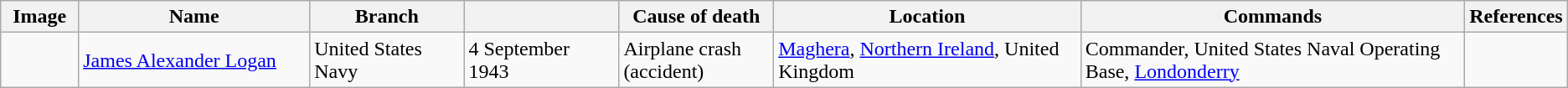<table class="wikitable sortable">
<tr>
<th style="width: 5%">Image</th>
<th style="width: 15%">Name</th>
<th style="width: 10%">Branch</th>
<th style="width: 10%"></th>
<th style="width: 10%">Cause of death</th>
<th style="width: 20%">Location</th>
<th style="width: 25%">Commands</th>
<th style="width: 10%">References</th>
</tr>
<tr>
<td></td>
<td><a href='#'>James Alexander Logan</a></td>
<td>United States Navy</td>
<td>4 September 1943</td>
<td>Airplane crash (accident)</td>
<td><a href='#'>Maghera</a>, <a href='#'>Northern Ireland</a>, United Kingdom</td>
<td>Commander, United States Naval Operating Base, <a href='#'>Londonderry</a></td>
<td></td>
</tr>
</table>
